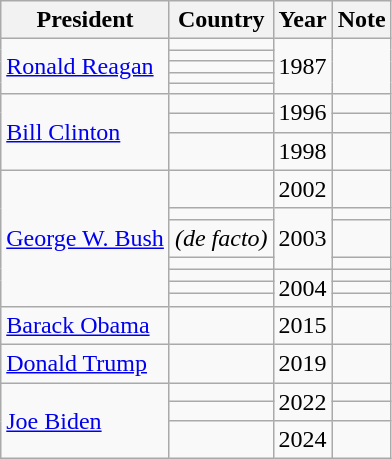<table class="wikitable sortable">
<tr>
<th>President</th>
<th>Country</th>
<th>Year</th>
<th>Note</th>
</tr>
<tr>
<td rowspan="5"><a href='#'>Ronald Reagan</a></td>
<td></td>
<td rowspan="5">1987</td>
<td rowspan="5"></td>
</tr>
<tr>
<td></td>
</tr>
<tr>
<td></td>
</tr>
<tr>
<td></td>
</tr>
<tr>
<td></td>
</tr>
<tr>
<td rowspan="3"><a href='#'>Bill Clinton</a></td>
<td></td>
<td rowspan="2">1996</td>
<td></td>
</tr>
<tr>
<td></td>
<td></td>
</tr>
<tr>
<td></td>
<td>1998</td>
<td></td>
</tr>
<tr>
<td rowspan="7"><a href='#'>George W. Bush</a></td>
<td></td>
<td>2002</td>
<td></td>
</tr>
<tr>
<td></td>
<td rowspan="3">2003</td>
<td></td>
</tr>
<tr>
<td> <em>(de facto)</em></td>
<td></td>
</tr>
<tr>
<td></td>
<td></td>
</tr>
<tr>
<td></td>
<td rowspan="3">2004</td>
<td></td>
</tr>
<tr>
<td></td>
<td></td>
</tr>
<tr>
<td></td>
<td></td>
</tr>
<tr>
<td><a href='#'>Barack Obama</a></td>
<td></td>
<td>2015</td>
<td></td>
</tr>
<tr>
<td><a href='#'>Donald Trump</a></td>
<td></td>
<td>2019</td>
<td></td>
</tr>
<tr>
<td rowspan="3"><a href='#'>Joe Biden</a></td>
<td></td>
<td rowspan="2">2022</td>
<td></td>
</tr>
<tr>
<td></td>
<td></td>
</tr>
<tr>
<td></td>
<td>2024</td>
<td></td>
</tr>
</table>
